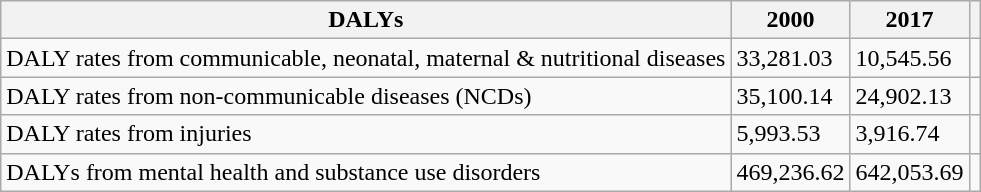<table class="wikitable">
<tr>
<th>DALYs</th>
<th>2000</th>
<th>2017</th>
<th></th>
</tr>
<tr>
<td>DALY rates from communicable, neonatal, maternal & nutritional diseases</td>
<td>33,281.03</td>
<td>10,545.56</td>
<td></td>
</tr>
<tr>
<td>DALY rates from non-communicable diseases (NCDs)</td>
<td>35,100.14</td>
<td>24,902.13</td>
<td></td>
</tr>
<tr>
<td>DALY rates from injuries</td>
<td>5,993.53</td>
<td>3,916.74</td>
<td></td>
</tr>
<tr>
<td>DALYs from mental health and substance use disorders</td>
<td>469,236.62</td>
<td>642,053.69</td>
<td></td>
</tr>
</table>
